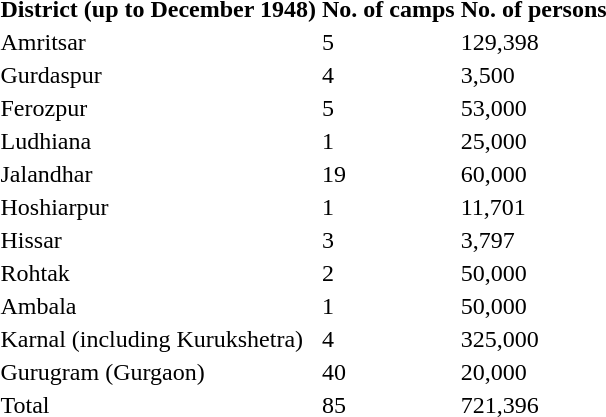<table class="Wikipedia sortable">
<tr>
<th>District (up to December 1948)</th>
<th>No. of camps</th>
<th>No. of persons</th>
</tr>
<tr>
<td>Amritsar</td>
<td>5</td>
<td>129,398</td>
</tr>
<tr>
<td>Gurdaspur</td>
<td>4</td>
<td>3,500</td>
</tr>
<tr>
<td>Ferozpur</td>
<td>5</td>
<td>53,000</td>
</tr>
<tr>
<td>Ludhiana</td>
<td>1</td>
<td>25,000</td>
</tr>
<tr>
<td>Jalandhar</td>
<td>19</td>
<td>60,000</td>
</tr>
<tr>
<td>Hoshiarpur</td>
<td>1</td>
<td>11,701</td>
</tr>
<tr>
<td>Hissar</td>
<td>3</td>
<td>3,797</td>
</tr>
<tr>
<td>Rohtak</td>
<td>2</td>
<td>50,000</td>
</tr>
<tr>
<td>Ambala</td>
<td>1</td>
<td>50,000</td>
</tr>
<tr>
<td>Karnal (including Kurukshetra)</td>
<td>4</td>
<td>325,000</td>
</tr>
<tr>
<td>Gurugram (Gurgaon)</td>
<td>40</td>
<td>20,000</td>
</tr>
<tr>
<td>Total</td>
<td>85</td>
<td>721,396</td>
</tr>
</table>
